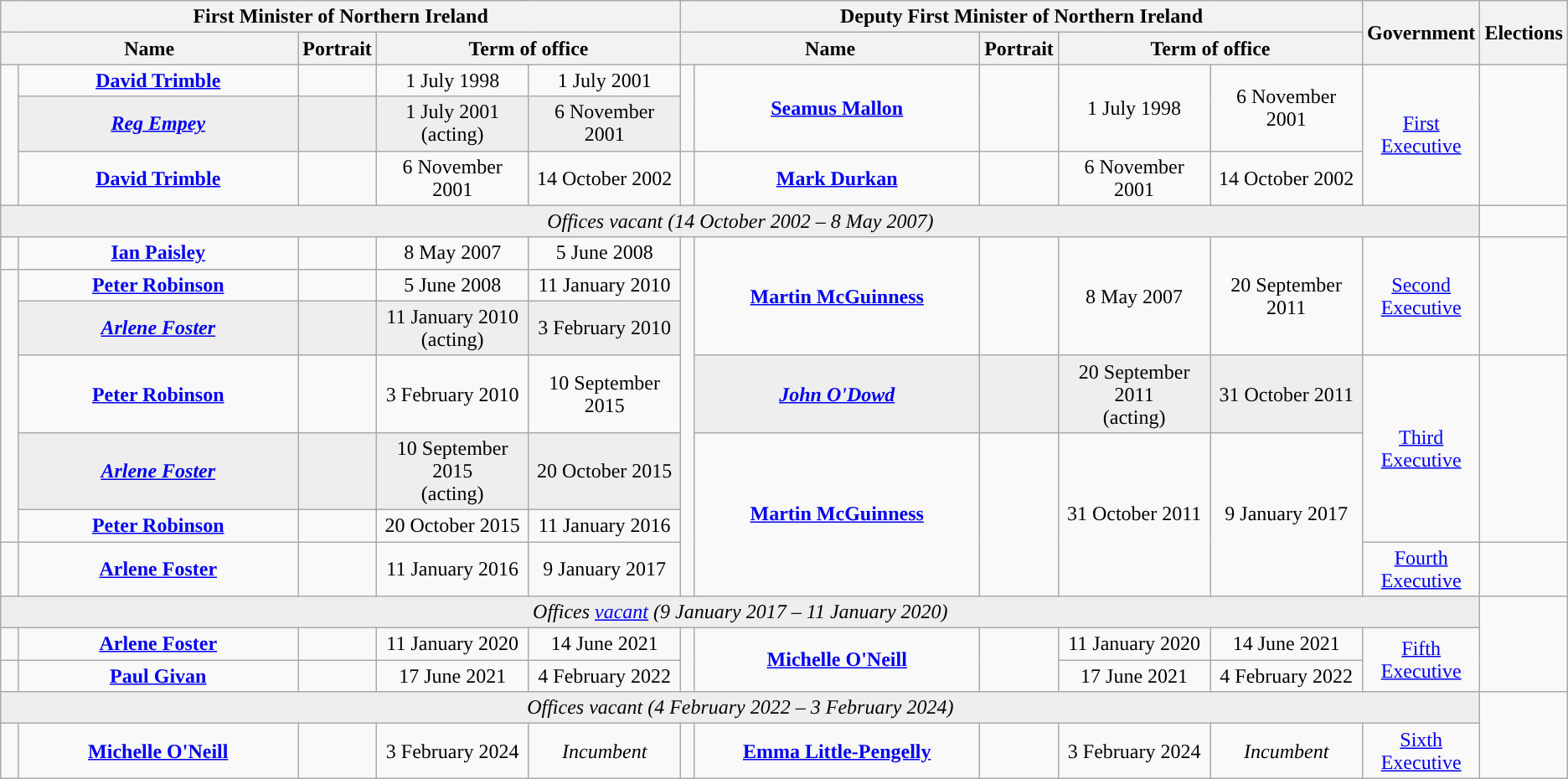<table class="wikitable" style="text-align:center;">
<tr>
<th colspan=5>First Minister of Northern Ireland</th>
<th colspan=5>Deputy First Minister of Northern Ireland</th>
<th rowspan=2>Government</th>
<th rowspan=2>Elections</th>
</tr>
<tr>
<th colspan=2 width=20%>Name<br></th>
<th width=75>Portrait</th>
<th colspan=2 width=20%>Term of office</th>
<th colspan=2 width=20%>Name<br></th>
<th width=75>Portrait</th>
<th colspan=2 width=20%>Term of office</th>
</tr>
<tr>
<td rowspan=3 style="background:"></td>
<td><strong><a href='#'>David Trimble</a></strong><br></td>
<td></td>
<td>1 July 1998</td>
<td>1 July 2001</td>
<td rowspan=2 style="background:"></td>
<td rowspan=2><strong><a href='#'>Seamus Mallon</a></strong><br></td>
<td rowspan=2></td>
<td rowspan=2>1 July 1998</td>
<td rowspan=2>6 November 2001</td>
<td rowspan=3><a href='#'>First Executive</a></td>
<td rowspan=4 style="background:"><a href='#'></a></td>
</tr>
<tr>
<td style=background:#EEEEEE><strong><em><a href='#'>Reg Empey</a></em></strong><br></td>
<td style=background:#EEEEEE></td>
<td style=background:#EEEEEE>1 July 2001<br>(acting)</td>
<td style=background:#EEEEEE>6 November 2001</td>
</tr>
<tr>
<td><strong><a href='#'>David Trimble</a></strong><br></td>
<td></td>
<td>6 November 2001</td>
<td>14 October 2002</td>
<td style="background:"></td>
<td><strong><a href='#'>Mark Durkan</a></strong><br></td>
<td></td>
<td>6 November 2001</td>
<td>14 October 2002</td>
</tr>
<tr>
<td colspan=11 rowspan=2 style=background:#EEEEEE><em>Offices vacant (14 October 2002 – 8 May 2007)</em></td>
</tr>
<tr>
<td style="background:"><a href='#'></a></td>
</tr>
<tr>
<td style="background:"></td>
<td><strong><a href='#'>Ian Paisley</a></strong><br></td>
<td></td>
<td>8 May 2007</td>
<td>5 June 2008</td>
<td rowspan=9 style="background:"></td>
<td rowspan=4><strong><a href='#'>Martin McGuinness</a></strong><br></td>
<td rowspan=4></td>
<td rowspan=4>8 May 2007</td>
<td rowspan=4>20 September 2011</td>
<td rowspan=4><a href='#'>Second Executive</a></td>
<td rowspan=4 style="background:"><a href='#'></a></td>
</tr>
<tr>
<td rowspan=7 style="background:"></td>
<td rowspan=1><strong><a href='#'>Peter Robinson</a></strong><br></td>
<td rowspan=1></td>
<td>5 June 2008</td>
<td>11 January 2010</td>
</tr>
<tr>
<td style=background:#EEEEEE><strong><em><a href='#'>Arlene Foster</a></em></strong><br></td>
<td style=background:#EEEEEE></td>
<td style=background:#EEEEEE>11 January 2010<br>(acting)</td>
<td style=background:#EEEEEE>3 February 2010</td>
</tr>
<tr>
<td rowspan=3><strong><a href='#'>Peter Robinson</a></strong><br></td>
<td rowspan=3></td>
<td rowspan=3>3 February 2010</td>
<td rowspan=3>10 September 2015</td>
</tr>
<tr>
<td style=background:#EEEEEE><strong><em><a href='#'>John O'Dowd</a></em></strong><br></td>
<td style=background:#EEEEEE></td>
<td style=background:#EEEEEE>20 September 2011<br>(acting)</td>
<td style=background:#EEEEEE>31 October 2011</td>
<td rowspan=4><a href='#'>Third Executive</a></td>
<td rowspan=4 style="background:"><a href='#'></a></td>
</tr>
<tr>
<td rowspan=4><strong><a href='#'>Martin McGuinness</a></strong><br></td>
<td rowspan=4></td>
<td rowspan=4>31 October 2011</td>
<td rowspan=4>9 January 2017</td>
</tr>
<tr>
<td style=background:#EEEEEE><strong><em><a href='#'>Arlene Foster</a></em></strong><br></td>
<td style=background:#EEEEEE></td>
<td style=background:#EEEEEE>10 September 2015<br>(acting)</td>
<td style=background:#EEEEEE>20 October 2015</td>
</tr>
<tr>
<td rowspan=1><strong><a href='#'>Peter Robinson</a></strong><br></td>
<td rowspan=1></td>
<td>20 October 2015</td>
<td>11 January 2016</td>
</tr>
<tr>
<td style="background:"></td>
<td><strong><a href='#'>Arlene Foster</a></strong><br></td>
<td></td>
<td>11 January 2016</td>
<td>9 January 2017</td>
<td><a href='#'>Fourth Executive</a></td>
<td rowspan=2 style="background:"><a href='#'></a></td>
</tr>
<tr>
<td colspan=11 rowspan=2 style=background:#EEEEEE><em>Offices <a href='#'>vacant</a> (9 January 2017 – 11 January 2020)</em></td>
</tr>
<tr>
<td rowspan=4 style="background:"><a href='#'></a></td>
</tr>
<tr>
<td style="background:"></td>
<td><strong><a href='#'>Arlene Foster</a></strong><br></td>
<td></td>
<td>11 January 2020</td>
<td>14 June 2021</td>
<td rowspan=2 style="background:"></td>
<td rowspan=2><strong><a href='#'>Michelle O'Neill</a></strong><br></td>
<td rowspan=2></td>
<td rowspan=1>11 January 2020</td>
<td rowspan=1>14 June 2021</td>
<td rowspan=2><a href='#'>Fifth Executive</a></td>
</tr>
<tr>
<td style="background:"></td>
<td><strong><a href='#'>Paul Givan</a></strong><br></td>
<td></td>
<td>17 June 2021</td>
<td>4 February 2022</td>
<td rowspan=1>17 June 2021</td>
<td rowspan=1>4 February 2022</td>
</tr>
<tr>
<td rowspan=2 colspan="11" style=background:#EEEEEE><em>Offices vacant (4 February 2022 – 3 February 2024)</em></td>
</tr>
<tr>
<td rowspan=2 style="background:"><a href='#'></a></td>
</tr>
<tr>
<td style="background:"></td>
<td><strong><a href='#'>Michelle O'Neill</a></strong><br></td>
<td></td>
<td>3 February 2024</td>
<td><em>Incumbent</em></td>
<td style="background:"></td>
<td><strong><a href='#'>Emma Little-Pengelly</a></strong><br></td>
<td></td>
<td>3 February 2024</td>
<td><em>Incumbent</em></td>
<td><a href='#'>Sixth Executive</a></td>
</tr>
</table>
